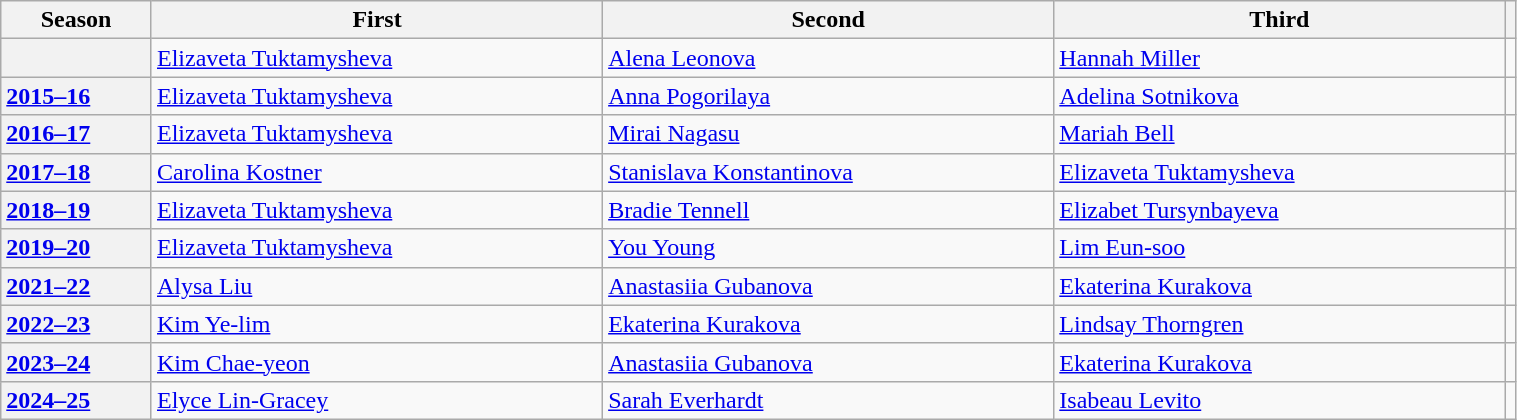<table class="wikitable unsortable" style="text-align:left; width:80%">
<tr>
<th scope="col" style="text-align:center; width:10%">Season</th>
<th scope="col" style="text-align:center; width:30%">First</th>
<th scope="col" style="text-align:center; width:30%">Second</th>
<th scope="col" style="text-align:center; width:30%">Third</th>
<th scope="col" style="text-align:center"></th>
</tr>
<tr>
<th scope="row" style="text-align:left"></th>
<td> <a href='#'>Elizaveta Tuktamysheva</a></td>
<td> <a href='#'>Alena Leonova</a></td>
<td> <a href='#'>Hannah Miller</a></td>
<td></td>
</tr>
<tr>
<th scope="row" style="text-align:left"><a href='#'>2015–16</a></th>
<td> <a href='#'>Elizaveta Tuktamysheva</a></td>
<td> <a href='#'>Anna Pogorilaya</a></td>
<td> <a href='#'>Adelina Sotnikova</a></td>
<td></td>
</tr>
<tr>
<th scope="row" style="text-align:left"><a href='#'>2016–17</a></th>
<td> <a href='#'>Elizaveta Tuktamysheva</a></td>
<td> <a href='#'>Mirai Nagasu</a></td>
<td> <a href='#'>Mariah Bell</a></td>
<td></td>
</tr>
<tr>
<th scope="row" style="text-align:left"><a href='#'>2017–18</a></th>
<td> <a href='#'>Carolina Kostner</a></td>
<td> <a href='#'>Stanislava Konstantinova</a></td>
<td> <a href='#'>Elizaveta Tuktamysheva</a></td>
<td></td>
</tr>
<tr>
<th scope="row" style="text-align:left"><a href='#'>2018–19</a></th>
<td> <a href='#'>Elizaveta Tuktamysheva</a></td>
<td> <a href='#'>Bradie Tennell</a></td>
<td> <a href='#'>Elizabet Tursynbayeva</a></td>
<td></td>
</tr>
<tr>
<th scope="row" style="text-align:left"><a href='#'>2019–20</a></th>
<td> <a href='#'>Elizaveta Tuktamysheva</a></td>
<td> <a href='#'>You Young</a></td>
<td> <a href='#'>Lim Eun-soo</a></td>
<td></td>
</tr>
<tr>
<th scope="row" style="text-align:left"><a href='#'>2021–22</a></th>
<td> <a href='#'>Alysa Liu</a></td>
<td> <a href='#'>Anastasiia Gubanova</a></td>
<td> <a href='#'>Ekaterina Kurakova</a></td>
<td></td>
</tr>
<tr>
<th scope="row" style="text-align:left"><a href='#'>2022–23</a></th>
<td> <a href='#'>Kim Ye-lim</a></td>
<td> <a href='#'>Ekaterina Kurakova</a></td>
<td> <a href='#'>Lindsay Thorngren</a></td>
<td></td>
</tr>
<tr>
<th scope="row" style="text-align:left"><a href='#'>2023–24</a></th>
<td> <a href='#'>Kim Chae-yeon</a></td>
<td> <a href='#'>Anastasiia Gubanova</a></td>
<td> <a href='#'>Ekaterina Kurakova</a></td>
<td></td>
</tr>
<tr>
<th scope="row" style="text-align:left"><a href='#'>2024–25</a></th>
<td> <a href='#'>Elyce Lin-Gracey</a></td>
<td> <a href='#'>Sarah Everhardt</a></td>
<td> <a href='#'>Isabeau Levito</a></td>
<td></td>
</tr>
</table>
